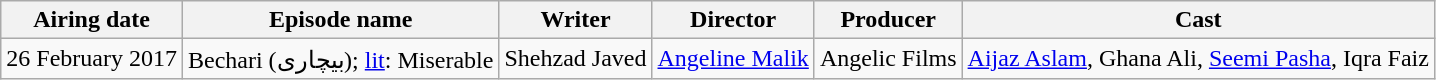<table class="wikitable plainrowheaders">
<tr>
<th>Airing date</th>
<th>Episode name</th>
<th>Writer</th>
<th>Director</th>
<th>Producer</th>
<th>Cast</th>
</tr>
<tr>
<td>26 February 2017</td>
<td>Bechari (بیچاری); <a href='#'>lit</a>: Miserable</td>
<td>Shehzad Javed</td>
<td><a href='#'>Angeline Malik</a></td>
<td>Angelic Films</td>
<td><a href='#'>Aijaz Aslam</a>, Ghana Ali, <a href='#'>Seemi Pasha</a>, Iqra Faiz</td>
</tr>
</table>
